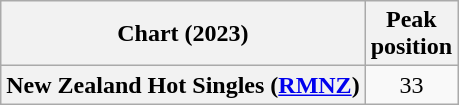<table class="wikitable sortable plainrowheaders" style="text-align:center">
<tr>
<th scope="col">Chart (2023)</th>
<th scope="col">Peak<br>position</th>
</tr>
<tr>
<th scope="row">New Zealand Hot Singles (<a href='#'>RMNZ</a>)</th>
<td>33</td>
</tr>
</table>
